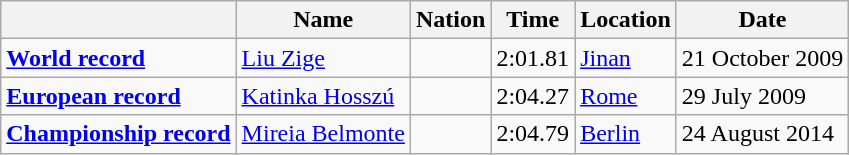<table class=wikitable>
<tr>
<th></th>
<th>Name</th>
<th>Nation</th>
<th>Time</th>
<th>Location</th>
<th>Date</th>
</tr>
<tr>
<td><strong><a href='#'>World record</a></strong></td>
<td><a href='#'>Liu Zige</a></td>
<td></td>
<td>2:01.81</td>
<td><a href='#'>Jinan</a></td>
<td>21 October 2009</td>
</tr>
<tr>
<td><strong><a href='#'>European record</a></strong></td>
<td><a href='#'>Katinka Hosszú</a></td>
<td></td>
<td>2:04.27</td>
<td><a href='#'>Rome</a></td>
<td>29 July 2009</td>
</tr>
<tr>
<td><strong><a href='#'>Championship record</a></strong></td>
<td><a href='#'>Mireia Belmonte</a></td>
<td></td>
<td>2:04.79</td>
<td><a href='#'>Berlin</a></td>
<td>24 August 2014</td>
</tr>
</table>
